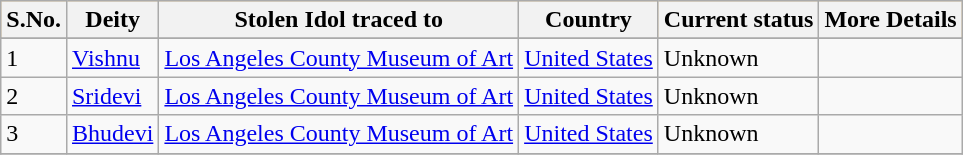<table class="wikitable" sortable>
<tr style="background:#FFC569">
<th scope="col">S.No.</th>
<th scope="col">Deity</th>
<th scope="col">Stolen Idol traced to</th>
<th scope="col">Country</th>
<th scope="col">Current status</th>
<th scope="col">More Details</th>
</tr>
<tr align="center">
</tr>
<tr style="background:#ffe;">
</tr>
<tr>
<td>1</td>
<td><a href='#'>Vishnu</a></td>
<td><a href='#'>Los Angeles County Museum of Art</a></td>
<td><a href='#'>United States</a></td>
<td>Unknown</td>
<td></td>
</tr>
<tr>
<td>2</td>
<td><a href='#'>Sridevi</a></td>
<td><a href='#'>Los Angeles County Museum of Art</a></td>
<td><a href='#'>United States</a></td>
<td>Unknown</td>
<td></td>
</tr>
<tr>
<td>3</td>
<td><a href='#'>Bhudevi</a></td>
<td><a href='#'>Los Angeles County Museum of Art</a></td>
<td><a href='#'>United States</a></td>
<td>Unknown</td>
<td></td>
</tr>
<tr>
</tr>
</table>
